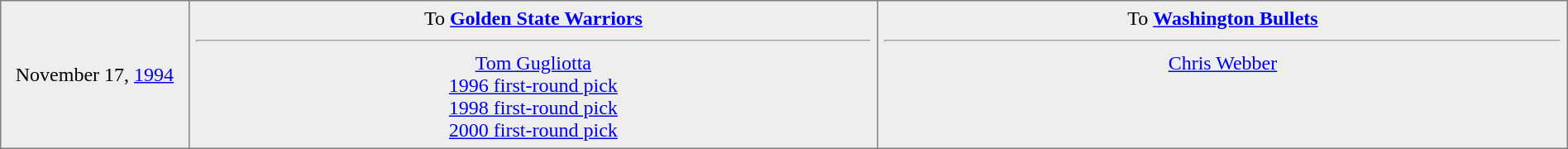<table border="1" style="border-collapse:collapse; text-align:center; width:100%;"  cellpadding="5">
<tr style="background:#eee;">
<td style="width:12%">November 17, <a href='#'>1994</a></td>
<td style="width:44%" valign="top">To <strong><a href='#'>Golden State Warriors</a></strong><hr><a href='#'>Tom Gugliotta</a><br><a href='#'>1996 first-round pick</a><br><a href='#'>1998 first-round pick</a><br><a href='#'>2000 first-round pick</a></td>
<td style="width:44%" valign="top">To <strong><a href='#'>Washington Bullets</a></strong><hr><a href='#'>Chris Webber</a></td>
</tr>
</table>
